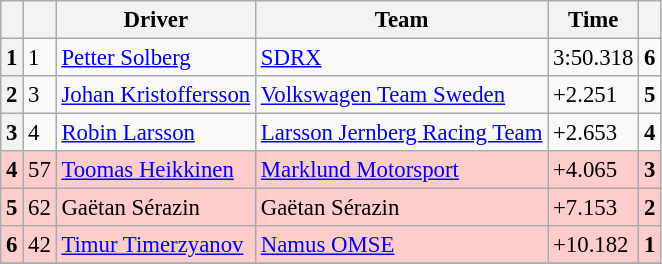<table class=wikitable style="font-size:95%">
<tr>
<th></th>
<th></th>
<th>Driver</th>
<th>Team</th>
<th>Time</th>
<th></th>
</tr>
<tr>
<th>1</th>
<td>1</td>
<td> <a href='#'>Petter Solberg</a></td>
<td><a href='#'>SDRX</a></td>
<td>3:50.318</td>
<td><strong>6</strong></td>
</tr>
<tr>
<th>2</th>
<td>3</td>
<td> <a href='#'>Johan Kristoffersson</a></td>
<td><a href='#'>Volkswagen Team Sweden</a></td>
<td>+2.251</td>
<td><strong>5</strong></td>
</tr>
<tr>
<th>3</th>
<td>4</td>
<td> <a href='#'>Robin Larsson</a></td>
<td><a href='#'>Larsson Jernberg Racing Team</a></td>
<td>+2.653</td>
<td><strong>4</strong></td>
</tr>
<tr bgcolor=#ffcccc>
<td align=center><strong>4</strong></td>
<td>57</td>
<td> <a href='#'>Toomas Heikkinen</a></td>
<td><a href='#'>Marklund Motorsport</a></td>
<td>+4.065</td>
<td><strong>3</strong></td>
</tr>
<tr bgcolor=#ffcccc>
<td align=center><strong>5</strong></td>
<td>62</td>
<td> Gaëtan Sérazin</td>
<td>Gaëtan Sérazin</td>
<td>+7.153</td>
<td><strong>2</strong></td>
</tr>
<tr bgcolor=#ffcccc>
<td align=center><strong>6</strong></td>
<td>42</td>
<td> <a href='#'>Timur Timerzyanov</a></td>
<td><a href='#'>Namus OMSE</a></td>
<td>+10.182</td>
<td><strong>1</strong></td>
</tr>
<tr>
</tr>
</table>
